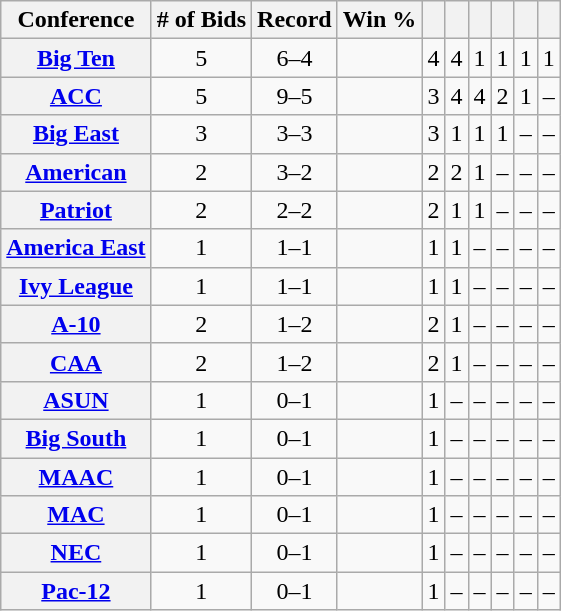<table class="wikitable sortable plainrowheaders" style="text-align:center">
<tr>
<th scope="col">Conference</th>
<th scope="col"># of Bids</th>
<th scope="col">Record</th>
<th scope="col">Win %</th>
<th scope="col"></th>
<th scope="col"></th>
<th scope="col"></th>
<th scope="col"></th>
<th scope="col"></th>
<th scope="col"></th>
</tr>
<tr>
<th scope="row"><a href='#'>Big Ten</a></th>
<td>5</td>
<td>6–4</td>
<td></td>
<td>4 </td>
<td>4 </td>
<td>1 </td>
<td>1</td>
<td>1</td>
<td>1</td>
</tr>
<tr>
<th scope="row"><a href='#'>ACC</a></th>
<td>5</td>
<td>9–5</td>
<td></td>
<td>3 </td>
<td>4 </td>
<td>4</td>
<td>2 </td>
<td>1 </td>
<td>–</td>
</tr>
<tr>
<th scope="row"><a href='#'>Big East</a></th>
<td>3</td>
<td>3–3</td>
<td></td>
<td>3 </td>
<td>1 </td>
<td>1</td>
<td>1</td>
<td>–</td>
<td>–</td>
</tr>
<tr>
<th scope="row"><a href='#'>American</a></th>
<td>2</td>
<td>3–2</td>
<td></td>
<td>2 </td>
<td>2</td>
<td>1 </td>
<td>–</td>
<td>–</td>
<td>–</td>
</tr>
<tr>
<th scope="row"><a href='#'>Patriot</a></th>
<td>2</td>
<td>2–2</td>
<td></td>
<td>2 </td>
<td>1 </td>
<td>1</td>
<td>–</td>
<td>–</td>
<td>–</td>
</tr>
<tr>
<th scope="row"><a href='#'>America East</a></th>
<td>1</td>
<td>1–1</td>
<td></td>
<td>1</td>
<td>1</td>
<td>–</td>
<td>–</td>
<td>–</td>
<td>–</td>
</tr>
<tr>
<th scope="row"><a href='#'>Ivy League</a></th>
<td>1</td>
<td>1–1</td>
<td></td>
<td>1</td>
<td>1</td>
<td>–</td>
<td>–</td>
<td>–</td>
<td>–</td>
</tr>
<tr>
<th scope="row"><a href='#'>A-10</a></th>
<td>2</td>
<td>1–2</td>
<td></td>
<td>2 </td>
<td>1 </td>
<td>–</td>
<td>–</td>
<td>–</td>
<td>–</td>
</tr>
<tr>
<th scope="row"><a href='#'>CAA</a></th>
<td>2</td>
<td>1–2</td>
<td></td>
<td>2 </td>
<td>1 </td>
<td>–</td>
<td>–</td>
<td>–</td>
<td>–</td>
</tr>
<tr>
<th scope="row"><a href='#'>ASUN</a></th>
<td>1</td>
<td>0–1</td>
<td></td>
<td>1</td>
<td>–</td>
<td>–</td>
<td>–</td>
<td>–</td>
<td>–</td>
</tr>
<tr>
<th scope="row"><a href='#'>Big South</a></th>
<td>1</td>
<td>0–1</td>
<td></td>
<td>1</td>
<td>–</td>
<td>–</td>
<td>–</td>
<td>–</td>
<td>–</td>
</tr>
<tr>
<th scope="row"><a href='#'>MAAC</a></th>
<td>1</td>
<td>0–1</td>
<td></td>
<td>1</td>
<td>–</td>
<td>–</td>
<td>–</td>
<td>–</td>
<td>–</td>
</tr>
<tr>
<th scope="row"><a href='#'>MAC</a></th>
<td>1</td>
<td>0–1</td>
<td></td>
<td>1</td>
<td>–</td>
<td>–</td>
<td>–</td>
<td>–</td>
<td>–</td>
</tr>
<tr>
<th scope="row"><a href='#'>NEC</a></th>
<td>1</td>
<td>0–1</td>
<td></td>
<td>1</td>
<td>–</td>
<td>–</td>
<td>–</td>
<td>–</td>
<td>–</td>
</tr>
<tr>
<th scope="row"><a href='#'>Pac-12</a></th>
<td>1</td>
<td>0–1</td>
<td></td>
<td>1</td>
<td>–</td>
<td>–</td>
<td>–</td>
<td>–</td>
<td>–</td>
</tr>
</table>
